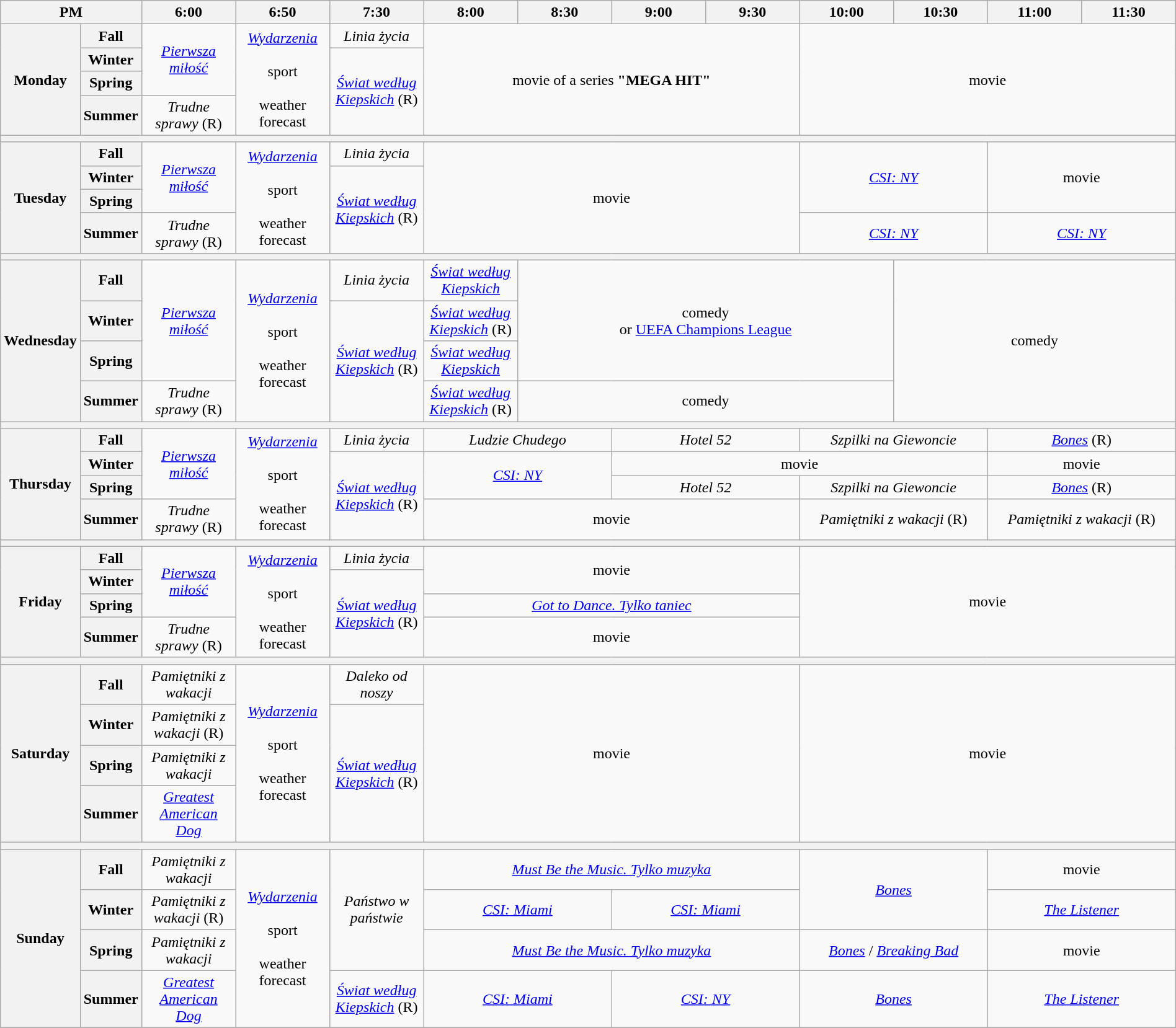<table class="wikitable" style="width:100%;margin-right:0;text-align:center">
<tr>
<th colspan="2" style="width:7%;">PM</th>
<th style="width:8%;">6:00</th>
<th style="width:8%;">6:50</th>
<th style="width:8%;">7:30</th>
<th style="width:8%;">8:00</th>
<th style="width:8%;">8:30</th>
<th style="width:8%;">9:00</th>
<th style="width:8%;">9:30</th>
<th style="width:8%;">10:00</th>
<th style="width:8%;">10:30</th>
<th style="width:8%;">11:00</th>
<th style="width:8%;">11:30</th>
</tr>
<tr>
<th rowspan="4">Monday</th>
<th>Fall</th>
<td rowspan="3"><em><a href='#'>Pierwsza miłość</a></em></td>
<td rowspan="4"><em><a href='#'>Wydarzenia</a></em><br> <br>sport<br> <br>weather forecast</td>
<td><em>Linia życia</em></td>
<td colspan="4" rowspan="4">movie of a series <strong>"MEGA HIT"</strong></td>
<td colspan="4" rowspan="4">movie</td>
</tr>
<tr>
<th>Winter</th>
<td rowspan="3"><em><a href='#'>Świat według Kiepskich</a></em> (R)</td>
</tr>
<tr>
<th>Spring</th>
</tr>
<tr>
<th>Summer</th>
<td><em>Trudne sprawy</em> (R)</td>
</tr>
<tr>
<th colspan="13"></th>
</tr>
<tr>
<th rowspan="4">Tuesday</th>
<th>Fall</th>
<td rowspan="3"><em><a href='#'>Pierwsza miłość</a></em></td>
<td rowspan="4"><em><a href='#'>Wydarzenia</a></em><br> <br>sport<br> <br>weather forecast</td>
<td><em>Linia życia</em></td>
<td colspan="4" rowspan="4">movie</td>
<td colspan="2" rowspan="3"><em><a href='#'>CSI: NY</a></em></td>
<td colspan="2" rowspan="3">movie</td>
</tr>
<tr>
<th>Winter</th>
<td rowspan="3"><em><a href='#'>Świat według Kiepskich</a></em> (R)</td>
</tr>
<tr>
<th>Spring</th>
</tr>
<tr>
<th>Summer</th>
<td><em>Trudne sprawy</em> (R)</td>
<td colspan="2"><em><a href='#'>CSI: NY</a></em></td>
<td colspan="2"><em><a href='#'>CSI: NY</a></em></td>
</tr>
<tr>
<th colspan="13"></th>
</tr>
<tr>
<th rowspan="4">Wednesday</th>
<th>Fall</th>
<td rowspan="3"><em><a href='#'>Pierwsza miłość</a></em></td>
<td rowspan="4"><em><a href='#'>Wydarzenia</a></em><br> <br>sport<br> <br>weather forecast</td>
<td><em>Linia życia</em></td>
<td><em><a href='#'>Świat według Kiepskich</a></em></td>
<td colspan="4" rowspan="3">comedy<br>or <a href='#'>UEFA Champions League</a></td>
<td colspan="3" rowspan="4">comedy</td>
</tr>
<tr>
<th>Winter</th>
<td rowspan="3"><em><a href='#'>Świat według Kiepskich</a></em> (R)</td>
<td><em><a href='#'>Świat według Kiepskich</a></em> (R)</td>
</tr>
<tr>
<th>Spring</th>
<td><em><a href='#'>Świat według Kiepskich</a></em></td>
</tr>
<tr>
<th>Summer</th>
<td><em>Trudne sprawy</em> (R)</td>
<td><em><a href='#'>Świat według Kiepskich</a></em> (R)</td>
<td colspan="4">comedy</td>
</tr>
<tr>
<th colspan="13"></th>
</tr>
<tr>
<th rowspan="4">Thursday</th>
<th>Fall</th>
<td rowspan="3"><em><a href='#'>Pierwsza miłość</a></em></td>
<td rowspan="4"><em><a href='#'>Wydarzenia</a></em><br> <br>sport<br> <br>weather forecast</td>
<td><em>Linia życia</em></td>
<td colspan="2"><em>Ludzie Chudego</em></td>
<td colspan="2"><em>Hotel 52</em></td>
<td colspan="2"><em>Szpilki na Giewoncie</em></td>
<td colspan="2"><em><a href='#'>Bones</a></em> (R)</td>
</tr>
<tr>
<th>Winter</th>
<td rowspan="3"><em><a href='#'>Świat według Kiepskich</a></em> (R)</td>
<td colspan="2" rowspan="2"><em><a href='#'>CSI: NY</a></em></td>
<td colspan="4">movie</td>
<td colspan="2">movie</td>
</tr>
<tr>
<th>Spring</th>
<td colspan="2"><em>Hotel 52</em></td>
<td colspan="2"><em>Szpilki na Giewoncie</em></td>
<td colspan="2"><em><a href='#'>Bones</a></em> (R)</td>
</tr>
<tr>
<th>Summer</th>
<td><em>Trudne sprawy</em> (R)</td>
<td colspan="4">movie</td>
<td colspan="2"><em>Pamiętniki z wakacji</em> (R)</td>
<td colspan="2"><em>Pamiętniki z wakacji</em> (R)</td>
</tr>
<tr>
<th colspan="13"></th>
</tr>
<tr>
<th rowspan="4">Friday</th>
<th>Fall</th>
<td rowspan="3"><em><a href='#'>Pierwsza miłość</a></em></td>
<td rowspan="4"><em><a href='#'>Wydarzenia</a></em><br> <br>sport<br> <br>weather forecast</td>
<td><em>Linia życia</em></td>
<td colspan="4" rowspan="2">movie</td>
<td colspan="4" rowspan="4">movie</td>
</tr>
<tr>
<th>Winter</th>
<td rowspan="3"><em><a href='#'>Świat według Kiepskich</a></em> (R)</td>
</tr>
<tr>
<th>Spring</th>
<td colspan="4"><em><a href='#'>Got to Dance. Tylko taniec</a></em></td>
</tr>
<tr>
<th>Summer</th>
<td><em>Trudne sprawy</em> (R)</td>
<td colspan="4">movie</td>
</tr>
<tr>
<th colspan="13"></th>
</tr>
<tr>
<th rowspan="4">Saturday</th>
<th>Fall</th>
<td><em>Pamiętniki z wakacji</em></td>
<td rowspan="4"><em><a href='#'>Wydarzenia</a></em><br> <br>sport<br> <br>weather forecast</td>
<td><em>Daleko od noszy</em></td>
<td colspan="4" rowspan="4">movie</td>
<td colspan="4" rowspan="4">movie</td>
</tr>
<tr>
<th>Winter</th>
<td><em>Pamiętniki z wakacji</em> (R)</td>
<td rowspan="3"><em><a href='#'>Świat według Kiepskich</a></em> (R)</td>
</tr>
<tr>
<th>Spring</th>
<td><em>Pamiętniki z wakacji</em></td>
</tr>
<tr>
<th>Summer</th>
<td><em><a href='#'>Greatest American Dog</a></em></td>
</tr>
<tr>
<th colspan="13"></th>
</tr>
<tr>
<th rowspan="4">Sunday</th>
<th>Fall</th>
<td><em>Pamiętniki z wakacji</em></td>
<td rowspan="4"><em><a href='#'>Wydarzenia</a></em><br> <br>sport<br> <br>weather forecast</td>
<td rowspan="3"><em>Państwo w państwie</em></td>
<td colspan="4"><em><a href='#'>Must Be the Music. Tylko muzyka</a></em></td>
<td colspan="2" rowspan="2"><em><a href='#'>Bones</a></em></td>
<td colspan="2">movie</td>
</tr>
<tr>
<th>Winter</th>
<td><em>Pamiętniki z wakacji</em> (R)</td>
<td colspan="2"><em><a href='#'>CSI: Miami</a></em></td>
<td colspan="2"><em><a href='#'>CSI: Miami</a></em></td>
<td colspan="2"><em><a href='#'>The Listener</a></em></td>
</tr>
<tr>
<th>Spring</th>
<td><em>Pamiętniki z wakacji</em></td>
<td colspan="4"><em><a href='#'>Must Be the Music. Tylko muzyka</a></em></td>
<td colspan="2"><em><a href='#'>Bones</a></em> / <em><a href='#'>Breaking Bad</a></em></td>
<td colspan="2">movie</td>
</tr>
<tr>
<th>Summer</th>
<td><em><a href='#'>Greatest American Dog</a></em></td>
<td><em><a href='#'>Świat według Kiepskich</a></em> (R)</td>
<td colspan="2"><em><a href='#'>CSI: Miami</a></em></td>
<td colspan="2"><em><a href='#'>CSI: NY</a></em></td>
<td colspan="2"><em><a href='#'>Bones</a></em></td>
<td colspan="2"><em><a href='#'>The Listener</a></em></td>
</tr>
<tr>
</tr>
</table>
